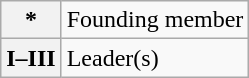<table class="wikitable">
<tr>
<th>*</th>
<td>Founding member</td>
</tr>
<tr>
<th><strong>I–III</strong></th>
<td>Leader(s)</td>
</tr>
</table>
